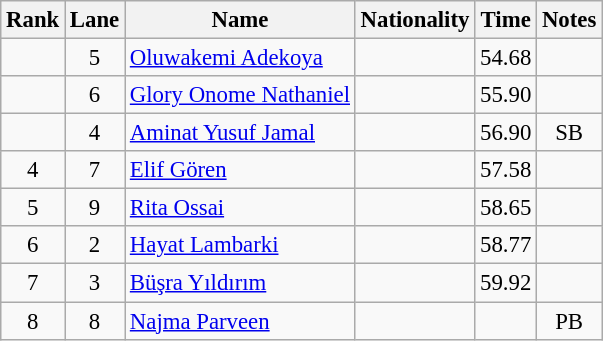<table class="wikitable sortable" style="text-align:center;font-size:95%">
<tr>
<th>Rank</th>
<th>Lane</th>
<th>Name</th>
<th>Nationality</th>
<th>Time</th>
<th>Notes</th>
</tr>
<tr>
<td></td>
<td>5</td>
<td align=left><a href='#'>Oluwakemi Adekoya</a></td>
<td align=left></td>
<td>54.68</td>
<td></td>
</tr>
<tr>
<td></td>
<td>6</td>
<td align=left><a href='#'>Glory Onome Nathaniel</a></td>
<td align=left></td>
<td>55.90</td>
<td></td>
</tr>
<tr>
<td></td>
<td>4</td>
<td align=left><a href='#'>Aminat Yusuf Jamal</a></td>
<td align=left></td>
<td>56.90</td>
<td>SB</td>
</tr>
<tr>
<td>4</td>
<td>7</td>
<td align=left><a href='#'>Elif Gören</a></td>
<td align=left></td>
<td>57.58</td>
<td></td>
</tr>
<tr>
<td>5</td>
<td>9</td>
<td align=left><a href='#'>Rita Ossai</a></td>
<td align=left></td>
<td>58.65</td>
<td></td>
</tr>
<tr>
<td>6</td>
<td>2</td>
<td align=left><a href='#'>Hayat Lambarki</a></td>
<td align=left></td>
<td>58.77</td>
<td></td>
</tr>
<tr>
<td>7</td>
<td>3</td>
<td align=left><a href='#'>Büşra Yıldırım</a></td>
<td align=left></td>
<td>59.92</td>
<td></td>
</tr>
<tr>
<td>8</td>
<td>8</td>
<td align=left><a href='#'>Najma Parveen</a></td>
<td align=left></td>
<td></td>
<td>PB</td>
</tr>
</table>
